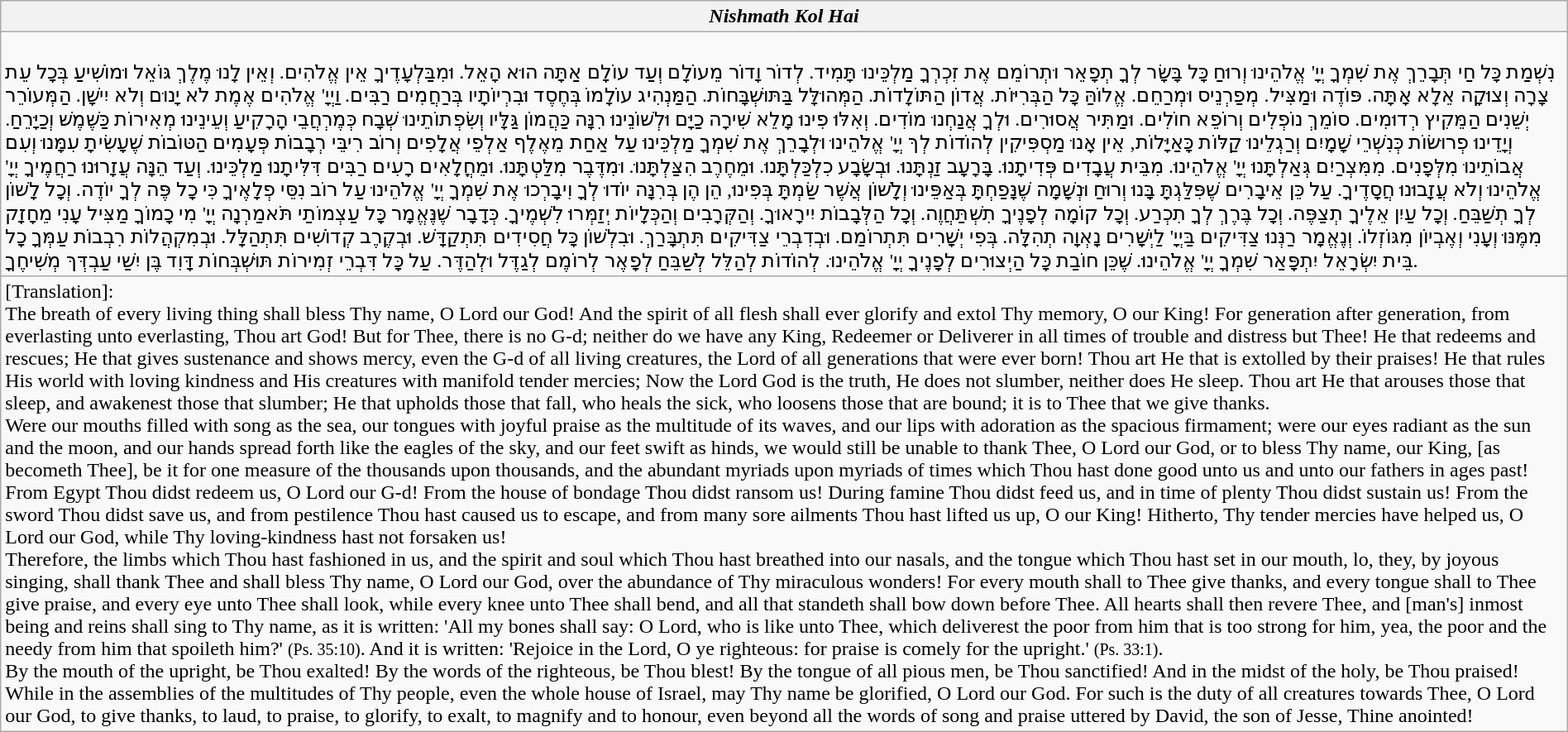<table class="wikitable collapsible collapsed" style="width:100%">
<tr>
<th><em>Nishmath Kol Hai</em></th>
</tr>
<tr>
<td><br>נִשְׁמַת כָּל חַי תְּבָרֵךְ אֶת שִׁמְךָ יְיָ' אֱלֹהֵינוּ וְרוּחַ כָּל בָּשָׂר לְךָ תְפָאֵר וּתְרוֹמֵם אֶת זִכְרְךָ מַלְכֵּינוּ תָּמִיד. לְדוֹר וָדוֹר מֵעוֹלָם וְעַד עוֹלָם אַתָּה הוּא הָאֵל. וּמִבַּלְעָדֶיךָ אֵין אֱלֹהִים. וְאֵין לָנוּ מֶלֶךְ גּוֹאֵל וּמוֹשִׁיעַ בְּכָל עֵת צָרָה וְצוּקָה אֵלָא אָתָּה. פּוֹדֶה וּמַצִּיל. מְפַרְנֵיס וּמְרַחֵם. אֱלוֹהַּ כָּל הַבְּרִיּוֹת. אֲדוֹן הַתּוֹלָדוֹת. הַמְּהוּלָּל בַּתּוּשְׁבָּחוֹת. הַמַּנְהִיג עוֹלָמוֹ בְּחֶסֶד וּבִרְיוֹתָיו בְּרַחֲמִים רַבִּים. וַיְיָ' אֱלֹהִים אֶמֶת לֹא יָנוּם וְלֹא יִישָׁן. הַמְּעוֹרֵר יְשֵׁנִים הַמֵּקִיץ רְדוּמִים. סוֹמֵךְ נוֹפְלִים וְרוֹפֵא חוֹלִים. וּמַתִּיר אֲסוּרִים. וּלְךָ אֲנַחְנוּ מוֹדִים. וְאִלּוּ פִינוּ מָלֵא שִׁירָה כַיָּם וּלְשׁוֹנֵינוּ רִנָּה כַּהֲמוֹן גַּלָּיו וְשִׂפְתוֹתֵינוּ שְׁבָח כְּמֶרְחֲבֵי הָרָקִיעַ וְעֵינֵינוּ מְאִירוֹת כַּשֶּׁמֶשׁ וְכַיָּרֵחַ. וְיָדֵינוּ פְרוּשׂוֹת כְּנִשְׁרֵי שָׁמָיִם וְרַגְלֵינוּ קַלּוֹת כָּאַיָּלוֹת, אֵין אָנוּ מַסְפִּיקִין לְהוֹדוֹת לְךּ יְיָ' אֱלֹהֵינוּ וּלְבָרֵךְ אֶת שִׁמְךָ מַלְכֵּינוּ עַל אַחַת מֵאֶלֶף אַלְפֵי אֲלָפִים וְרוֹב רִיבֵּי רְבָבוֹת פְּעָמִים הַטּוֹבוֹת שֶׁעָשִׂיתָ עִמָּנוּ וְעִם אֲבוֹתֵינוּ מִלְּפָנִים. מִמִּצְרַיִם גְּאַלְתָּנוּ יְיָ' אֱלֹהֵינוּ. מִבֵּית עֲבָדִים פְּדִיתָנוּ. בָּרָעָב זַנְתָּנוּ. וּבְשָׂבָע כִלְכַּלְתָּנוּ. וּמֵחֶרֶב הִצַּלְתָּנוּ. וּמִדֶּבֶר מִלַּטְתָּנוּ. וּמֵחֳלָאִים רָעִים רַבִּים דִּלִּיתָנוּ מַלְכֵּינוּ. וְעַד הֵנָּה עֲזָרוּנוּ רַחֲמֶיךָ יְיָ' אֱלֹהֵינוּ וְלֹא עֲזָבוּנוּ חֲסָדֶיךָ. עַל כֵּן אֵיבָרִים שֶׁפִּלַּגְתָּ בָּנוּ וְרוּחַ וּנְשָׁמָה שֶׁנָּפַחְתָּ בְּאַפֵּינוּ וְלָשׁוֹן אֲשֶׁר שַׂמְתָּ בְּפִינוּ, הֵן הֶן בְּרִנָּה יוֹדוּ לְךָ וִיבָרְכוּ אֶת שִׁמְךָ יְיָ' אֱלֹהֵינוּ עַל רוֹב נִסֵּי פְלָאֶיךָ כִּי כָל פֶּה לְךָ יוֹדֶה. וְכָל לָשׁוֹן לְךָ תְשַׁבֵּחַ. וְכָל עַיִן אֵלֶיךָ תְצַפֶּה. וְכָל בֶּרֶךְ לְךָ תִכְרַע. וְכָל קוֹמָה לְפָנֶיךָ תִשְׁתַּחֲוֶה. וְכָל הַלְּבָבוֹת יִירָאוּךָ. וְהַקְּרָבִִים וְהַכְּלָיוֹת יְזַמְּרוּ לִשְׁמֶיךָ. כְּדָבָר שֶׁנֶּאֱמָר כָּל עַצְמוֹתַי תֹּאמַרְנָה יְיָ' מִי כָמוֹךָ מַצִּיל עָנִי מֵחָזָק מִמֶּנּוּ וְעָנִי וְאֶבְיוֹן מִגּוֹזְלוֹ. וְנֶאֱמָר רַנְּנוּ צַדִּיקִים בַּיְיָ' לַיְשָׁרִים נָאְוָה תְהִלָּה. בְּפִי יְשָׁרִים תִּתְרוֹמַם. וּבְדִבְרֵי צַדִּיקִים תִּתְבָּרַךְ. וּבִלְשׁוֹן כָּל חֲסִידִים תִּתְקַדָּשׁ. וּבְקֶרֶב קְדוֹשִׁים תִּתְהַלָּל. וּבְמִקְהֲלוֹת רִבְבוֹת עַמְּךָ כָל בֵּית יִשְׂרָאֵל יִתְפָּאַר שִׁמְךָ יְיָ' אֱלֹהֵינוּ. שֶׁכֵּן חוֹבַת כָּל הַיְצוּרִים לְפָנֶיךָ יְיָ' אֱלֹהֵינוּ. לְהוֹדוֹת לְהַלֵּל לְשַׁבֵּחַ לְפָאֶר לְרוֹמֶם לְגַדֶּל וּלְהַדֶּר. עַל כָּל דִּבְרֵי זְמִירוֹת תּוּשְׁבְּחוֹת דָּוִד בֶּן יִשַׁי עַבְדְּךּ מְשִׁיחֶךָ.</td>
</tr>
<tr>
<td>[Translation]:<br>The breath of every living thing shall bless Thy name, O Lord our God! And the spirit of all flesh shall ever glorify and extol Thy memory, O our King! For generation after generation, from everlasting unto everlasting, Thou art God! But for Thee, there is no G-d; neither do we have any King, Redeemer or Deliverer in all times of trouble and distress but Thee! He that redeems and rescues; He that gives sustenance and shows mercy, even the G-d of all living creatures, the Lord of all generations that were ever born! Thou art He that is extolled by their praises! He that rules His world with loving kindness and His creatures with manifold tender mercies; Now the Lord God is the truth, He does not slumber, neither does He sleep. Thou art He that arouses those that sleep, and awakenest those that slumber; He that upholds those that fall, who heals the sick, who loosens those that are bound; it is to Thee that we give thanks.<br>Were our mouths filled with song as the sea, our tongues with joyful praise as the multitude of its waves, and our lips with adoration as the spacious firmament; were our eyes radiant as the sun and the moon, and our hands spread forth like the eagles of the sky, and our feet swift as hinds, we would still be unable to thank Thee, O Lord our God, or to bless Thy name, our King, [as becometh Thee], be it for one measure of the thousands upon thousands, and the abundant myriads upon myriads of times which Thou hast done good unto us and unto our fathers in ages past!<br>From Egypt Thou didst redeem us, O Lord our G-d! From the house of bondage Thou didst ransom us! During famine Thou didst feed us, and in time of plenty Thou didst sustain us! From the sword Thou didst save us, and from pestilence Thou hast caused us to escape, and from many sore ailments Thou hast lifted us up, O our King! Hitherto, Thy tender mercies have helped us, O Lord our God, while Thy loving-kindness hast not forsaken us!<br>Therefore, the limbs which Thou hast fashioned in us, and the spirit and soul which Thou hast breathed into our nasals, and the tongue which Thou hast set in our mouth, lo, they, by joyous singing, shall thank Thee and shall bless Thy name, O Lord our God, over the abundance of Thy miraculous wonders! For every mouth shall to Thee give thanks, and every tongue shall to Thee give praise, and every eye unto Thee shall look, while every knee unto Thee shall bend, and all that standeth shall bow down before Thee. All hearts shall then revere Thee, and [man's] inmost being and reins shall sing to Thy name, as it is written: 'All my bones shall say: O Lord, who is like unto Thee, which deliverest the poor from him that is too strong for him, yea, the poor and the needy from him that spoileth him?' <small>(Ps. 35:10)</small>. And it is written: 'Rejoice in the Lord, O ye righteous: for praise is comely for the upright.' <small>(Ps. 33:1)</small>.<br>By the mouth of the upright, be Thou exalted! By the words of the righteous, be Thou blest! By the tongue of all pious men, be Thou sanctified! And in the midst of the holy, be Thou praised! While in the assemblies of the multitudes of Thy people, even the whole house of Israel, may Thy name be glorified, O Lord our God. For such is the duty of all creatures towards Thee, O Lord our God, to give thanks, to laud, to praise, to glorify, to exalt, to magnify and to honour, even beyond all the words of song and praise uttered by David, the son of Jesse, Thine anointed!</td>
</tr>
</table>
